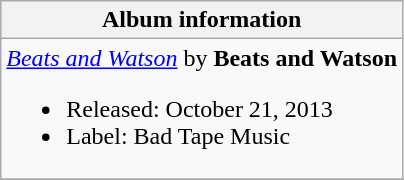<table class="wikitable">
<tr>
<th align="left">Album information</th>
</tr>
<tr>
<td><em><a href='#'>Beats and Watson</a></em> by <strong>Beats and Watson</strong><br><ul><li>Released: October 21, 2013</li><li>Label: Bad Tape Music</li></ul></td>
</tr>
<tr>
</tr>
</table>
